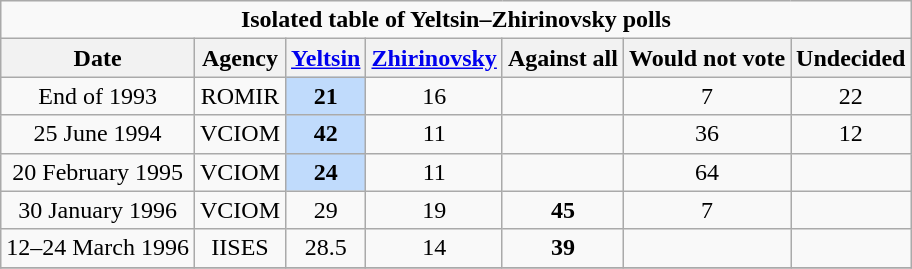<table class="wikitable mw-collapsible mw-collapsed" style=text-align:center>
<tr>
<td colspan=7><strong>Isolated table of Yeltsin–Zhirinovsky polls</strong></td>
</tr>
<tr>
<th>Date</th>
<th>Agency</th>
<th><a href='#'>Yeltsin</a></th>
<th><a href='#'>Zhirinovsky</a></th>
<th>Against all</th>
<th>Would not vote</th>
<th>Undecided</th>
</tr>
<tr>
<td>End of 1993</td>
<td>ROMIR</td>
<td style="background:#C0DBFC"><strong>21</strong></td>
<td>16</td>
<td></td>
<td>7</td>
<td>22</td>
</tr>
<tr>
<td>25 June 1994 </td>
<td>VCIOM</td>
<td style="background:#C0DBFC"><strong>42</strong></td>
<td>11</td>
<td></td>
<td>36</td>
<td>12</td>
</tr>
<tr>
<td>20 February 1995</td>
<td>VCIOM</td>
<td style="background:#C0DBFC"><strong>24</strong></td>
<td>11</td>
<td></td>
<td>64</td>
<td></td>
</tr>
<tr>
<td>30 January 1996</td>
<td>VCIOM</td>
<td>29</td>
<td>19</td>
<td><strong>45</strong></td>
<td>7</td>
<td></td>
</tr>
<tr>
<td>12–24 March 1996</td>
<td>IISES</td>
<td>28.5</td>
<td>14</td>
<td><strong>39</strong></td>
<td></td>
<td></td>
</tr>
<tr>
</tr>
</table>
